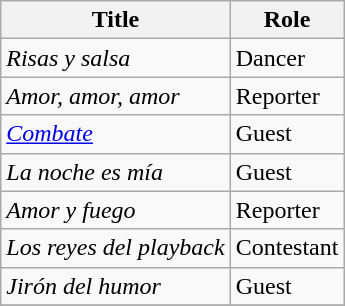<table class="wikitable plainrowheaders sortable" style="margin-bottom: 10px;">
<tr>
<th scope="col">Title</th>
<th scope="col">Role</th>
</tr>
<tr>
<td><em>Risas y salsa</em></td>
<td>Dancer</td>
</tr>
<tr>
<td><em>Amor, amor, amor</em></td>
<td>Reporter</td>
</tr>
<tr>
<td><em><a href='#'>Combate</a></em></td>
<td>Guest</td>
</tr>
<tr>
<td><em>La noche es mía</em></td>
<td>Guest</td>
</tr>
<tr>
<td><em>Amor y fuego</em></td>
<td>Reporter</td>
</tr>
<tr>
<td><em>Los reyes del playback</em></td>
<td>Contestant</td>
</tr>
<tr>
<td><em>Jirón del humor</em></td>
<td>Guest</td>
</tr>
<tr>
</tr>
</table>
